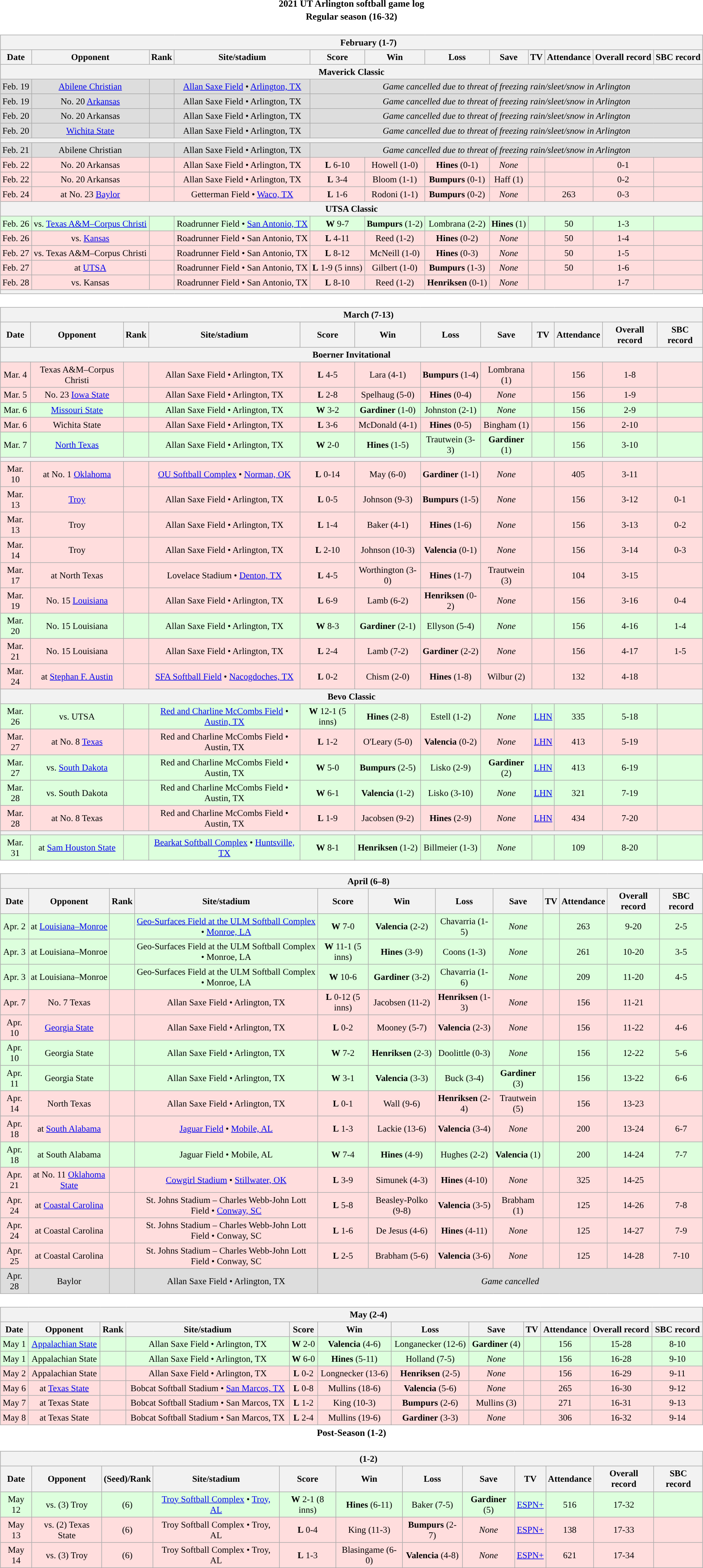<table class="toccolours" width=95% style="clear:both; margin:1.5em auto; text-align:center;">
<tr>
<th colspan=2>2021 UT Arlington softball game log</th>
</tr>
<tr>
<th colspan=2>Regular season (16-32)</th>
</tr>
<tr valign="top">
<td><br><table class="wikitable collapsible" style="margin:auto; width:100%; text-align:center; font-size:95%">
<tr>
<th colspan=12 style="padding-left:4em;">February (1-7)</th>
</tr>
<tr>
<th>Date</th>
<th>Opponent</th>
<th>Rank</th>
<th>Site/stadium</th>
<th>Score</th>
<th>Win</th>
<th>Loss</th>
<th>Save</th>
<th>TV</th>
<th>Attendance</th>
<th>Overall record</th>
<th>SBC record</th>
</tr>
<tr>
<th colspan=12>Maverick Classic</th>
</tr>
<tr align="center" bgcolor=#dddddd>
<td>Feb. 19</td>
<td><a href='#'>Abilene Christian</a></td>
<td></td>
<td><a href='#'>Allan Saxe Field</a> • <a href='#'>Arlington, TX</a></td>
<td colspan=8><em>Game cancelled due to threat of freezing rain/sleet/snow in Arlington</em></td>
</tr>
<tr align="center" bgcolor=#dddddd>
<td>Feb. 19</td>
<td>No. 20 <a href='#'>Arkansas</a></td>
<td></td>
<td>Allan Saxe Field • Arlington, TX</td>
<td colspan=8><em>Game cancelled due to threat of freezing rain/sleet/snow in Arlington</em></td>
</tr>
<tr align="center" bgcolor=#dddddd>
<td>Feb. 20</td>
<td>No. 20 Arkansas</td>
<td></td>
<td>Allan Saxe Field • Arlington, TX</td>
<td colspan=8><em>Game cancelled due to threat of freezing rain/sleet/snow in Arlington</em></td>
</tr>
<tr align="center" bgcolor=#dddddd>
<td>Feb. 20</td>
<td><a href='#'>Wichita State</a></td>
<td></td>
<td>Allan Saxe Field • Arlington, TX</td>
<td colspan=8><em>Game cancelled due to threat of freezing rain/sleet/snow in Arlington</em></td>
</tr>
<tr>
<th colspan=12></th>
</tr>
<tr align="center" bgcolor=#dddddd>
<td>Feb. 21</td>
<td>Abilene Christian</td>
<td></td>
<td>Allan Saxe Field • Arlington, TX</td>
<td colspan=8><em>Game cancelled due to threat of freezing rain/sleet/snow in Arlington</em></td>
</tr>
<tr align="center" bgcolor=#ffdddd>
<td>Feb. 22</td>
<td>No. 20 Arkansas</td>
<td></td>
<td>Allan Saxe Field • Arlington, TX</td>
<td><strong>L</strong> 6-10</td>
<td>Howell (1-0)</td>
<td><strong>Hines</strong> (0-1)</td>
<td><em>None</em></td>
<td></td>
<td></td>
<td>0-1</td>
<td></td>
</tr>
<tr align="center" bgcolor=#ffdddd>
<td>Feb. 22</td>
<td>No. 20 Arkansas</td>
<td></td>
<td>Allan Saxe Field • Arlington, TX</td>
<td><strong>L</strong> 3-4</td>
<td>Bloom (1-1)</td>
<td><strong>Bumpurs</strong> (0-1)</td>
<td>Haff (1)</td>
<td></td>
<td></td>
<td>0-2</td>
<td></td>
</tr>
<tr align="center" bgcolor=#ffdddd>
<td>Feb. 24</td>
<td>at No. 23 <a href='#'>Baylor</a></td>
<td></td>
<td>Getterman Field • <a href='#'>Waco, TX</a></td>
<td><strong>L</strong> 1-6</td>
<td>Rodoni (1-1)</td>
<td><strong>Bumpurs</strong> (0-2)</td>
<td><em>None</em></td>
<td></td>
<td>263</td>
<td>0-3</td>
<td></td>
</tr>
<tr>
<th colspan=12>UTSA Classic</th>
</tr>
<tr align="center" bgcolor=#ddffdd>
<td>Feb. 26</td>
<td>vs. <a href='#'>Texas A&M–Corpus Christi</a></td>
<td></td>
<td>Roadrunner Field • <a href='#'>San Antonio, TX</a></td>
<td><strong>W</strong> 9-7</td>
<td><strong>Bumpurs</strong> (1-2)</td>
<td>Lombrana (2-2)</td>
<td><strong>Hines</strong> (1)</td>
<td></td>
<td>50</td>
<td>1-3</td>
<td></td>
</tr>
<tr align="center" bgcolor=#ffdddd>
<td>Feb. 26</td>
<td>vs. <a href='#'>Kansas</a></td>
<td></td>
<td>Roadrunner Field • San Antonio, TX</td>
<td><strong>L</strong> 4-11</td>
<td>Reed (1-2)</td>
<td><strong>Hines</strong> (0-2)</td>
<td><em>None</em></td>
<td></td>
<td>50</td>
<td>1-4</td>
<td></td>
</tr>
<tr align="center" bgcolor=#ffdddd>
<td>Feb. 27</td>
<td>vs. Texas A&M–Corpus Christi</td>
<td></td>
<td>Roadrunner Field • San Antonio, TX</td>
<td><strong>L</strong> 8-12</td>
<td>McNeill (1-0)</td>
<td><strong>Hines</strong> (0-3)</td>
<td><em>None</em></td>
<td></td>
<td>50</td>
<td>1-5</td>
<td></td>
</tr>
<tr align="center" bgcolor=#ffdddd>
<td>Feb. 27</td>
<td>at <a href='#'>UTSA</a></td>
<td></td>
<td>Roadrunner Field • San Antonio, TX</td>
<td><strong>L</strong> 1-9 (5 inns)</td>
<td>Gilbert (1-0)</td>
<td><strong>Bumpurs</strong> (1-3)</td>
<td><em>None</em></td>
<td></td>
<td>50</td>
<td>1-6</td>
<td></td>
</tr>
<tr align="center" bgcolor=#ffdddd>
<td>Feb. 28</td>
<td>vs. Kansas</td>
<td></td>
<td>Roadrunner Field • San Antonio, TX</td>
<td><strong>L</strong> 8-10</td>
<td>Reed (1-2)</td>
<td><strong>Henriksen</strong> (0-1)</td>
<td><em>None</em></td>
<td></td>
<td></td>
<td>1-7</td>
<td></td>
</tr>
<tr>
<th colspan=12></th>
</tr>
</table>
</td>
</tr>
<tr>
<td><br><table class="wikitable collapsible " style="margin:auto; width:100%; text-align:center; font-size:95%">
<tr>
<th colspan=12 style="padding-left:4em;">March (7-13)</th>
</tr>
<tr>
<th>Date</th>
<th>Opponent</th>
<th>Rank</th>
<th>Site/stadium</th>
<th>Score</th>
<th>Win</th>
<th>Loss</th>
<th>Save</th>
<th>TV</th>
<th>Attendance</th>
<th>Overall record</th>
<th>SBC record</th>
</tr>
<tr>
<th colspan=12>Boerner Invitational</th>
</tr>
<tr align="center" bgcolor=#ffdddd>
<td>Mar. 4</td>
<td>Texas A&M–Corpus Christi</td>
<td></td>
<td>Allan Saxe Field • Arlington, TX</td>
<td><strong>L</strong> 4-5</td>
<td>Lara (4-1)</td>
<td><strong>Bumpurs</strong> (1-4)</td>
<td>Lombrana (1)</td>
<td></td>
<td>156</td>
<td>1-8</td>
<td></td>
</tr>
<tr align="center" bgcolor=#ffdddd>
<td>Mar. 5</td>
<td>No. 23 <a href='#'>Iowa State</a></td>
<td></td>
<td>Allan Saxe Field • Arlington, TX</td>
<td><strong>L</strong> 2-8</td>
<td>Spelhaug (5-0)</td>
<td><strong>Hines</strong> (0-4)</td>
<td><em>None</em></td>
<td></td>
<td>156</td>
<td>1-9</td>
<td></td>
</tr>
<tr align="center" bgcolor=#ddffdd>
<td>Mar. 6</td>
<td><a href='#'>Missouri State</a></td>
<td></td>
<td>Allan Saxe Field • Arlington, TX</td>
<td><strong>W</strong> 3-2</td>
<td><strong>Gardiner</strong> (1-0)</td>
<td>Johnston (2-1)</td>
<td><em>None</em></td>
<td></td>
<td>156</td>
<td>2-9</td>
<td></td>
</tr>
<tr align="center" bgcolor=#ffdddd>
<td>Mar. 6</td>
<td>Wichita State</td>
<td></td>
<td>Allan Saxe Field • Arlington, TX</td>
<td><strong>L</strong> 3-6</td>
<td>McDonald (4-1)</td>
<td><strong>Hines</strong> (0-5)</td>
<td>Bingham (1)</td>
<td></td>
<td>156</td>
<td>2-10</td>
<td></td>
</tr>
<tr align="center" bgcolor=#ddffdd>
<td>Mar. 7</td>
<td><a href='#'>North Texas</a></td>
<td></td>
<td>Allan Saxe Field • Arlington, TX</td>
<td><strong>W</strong> 2-0</td>
<td><strong>Hines</strong> (1-5)</td>
<td>Trautwein (3-3)</td>
<td><strong>Gardiner</strong> (1)</td>
<td></td>
<td>156</td>
<td>3-10</td>
<td></td>
</tr>
<tr>
<th colspan=12></th>
</tr>
<tr align="center" bgcolor=#ffdddd>
<td>Mar. 10</td>
<td>at No. 1 <a href='#'>Oklahoma</a></td>
<td></td>
<td><a href='#'>OU Softball Complex</a> • <a href='#'>Norman, OK</a></td>
<td><strong>L</strong> 0-14</td>
<td>May (6-0)</td>
<td><strong>Gardiner</strong> (1-1)</td>
<td><em>None</em></td>
<td></td>
<td>405</td>
<td>3-11</td>
<td></td>
</tr>
<tr align="center" bgcolor=#ffdddd>
<td>Mar. 13</td>
<td><a href='#'>Troy</a></td>
<td></td>
<td>Allan Saxe Field • Arlington, TX</td>
<td><strong>L</strong> 0-5</td>
<td>Johnson (9-3)</td>
<td><strong>Bumpurs</strong> (1-5)</td>
<td><em>None</em></td>
<td></td>
<td>156</td>
<td>3-12</td>
<td>0-1</td>
</tr>
<tr align="center" bgcolor=#ffdddd>
<td>Mar. 13</td>
<td>Troy</td>
<td></td>
<td>Allan Saxe Field • Arlington, TX</td>
<td><strong>L</strong> 1-4</td>
<td>Baker (4-1)</td>
<td><strong>Hines</strong> (1-6)</td>
<td><em>None</em></td>
<td></td>
<td>156</td>
<td>3-13</td>
<td>0-2</td>
</tr>
<tr align="center" bgcolor=#ffdddd>
<td>Mar. 14</td>
<td>Troy</td>
<td></td>
<td>Allan Saxe Field • Arlington, TX</td>
<td><strong>L</strong> 2-10</td>
<td>Johnson (10-3)</td>
<td><strong>Valencia</strong> (0-1)</td>
<td><em>None</em></td>
<td></td>
<td>156</td>
<td>3-14</td>
<td>0-3</td>
</tr>
<tr align="center" bgcolor=#ffdddd>
<td>Mar. 17</td>
<td>at North Texas</td>
<td></td>
<td>Lovelace Stadium • <a href='#'>Denton, TX</a></td>
<td><strong>L</strong> 4-5</td>
<td>Worthington (3-0)</td>
<td><strong>Hines</strong> (1-7)</td>
<td>Trautwein (3)</td>
<td></td>
<td>104</td>
<td>3-15</td>
<td></td>
</tr>
<tr align="center" bgcolor=#ffdddd>
<td>Mar. 19</td>
<td>No. 15 <a href='#'>Louisiana</a></td>
<td></td>
<td>Allan Saxe Field • Arlington, TX</td>
<td><strong>L</strong> 6-9</td>
<td>Lamb (6-2)</td>
<td><strong>Henriksen</strong> (0-2)</td>
<td><em>None</em></td>
<td></td>
<td>156</td>
<td>3-16</td>
<td>0-4</td>
</tr>
<tr align="center" bgcolor=#ddffdd>
<td>Mar. 20</td>
<td>No. 15 Louisiana</td>
<td></td>
<td>Allan Saxe Field • Arlington, TX</td>
<td><strong>W</strong> 8-3</td>
<td><strong>Gardiner</strong> (2-1)</td>
<td>Ellyson (5-4)</td>
<td><em>None</em></td>
<td></td>
<td>156</td>
<td>4-16</td>
<td>1-4</td>
</tr>
<tr align="center" bgcolor=#ffdddd>
<td>Mar. 21</td>
<td>No. 15 Louisiana</td>
<td></td>
<td>Allan Saxe Field • Arlington, TX</td>
<td><strong>L</strong> 2-4</td>
<td>Lamb (7-2)</td>
<td><strong>Gardiner</strong> (2-2)</td>
<td><em>None</em></td>
<td></td>
<td>156</td>
<td>4-17</td>
<td>1-5</td>
</tr>
<tr align="center" bgcolor=#ffdddd>
<td>Mar. 24</td>
<td>at <a href='#'>Stephan F. Austin</a></td>
<td></td>
<td><a href='#'>SFA Softball Field</a> • <a href='#'>Nacogdoches, TX</a></td>
<td><strong>L</strong> 0-2</td>
<td>Chism (2-0)</td>
<td><strong>Hines</strong> (1-8)</td>
<td>Wilbur (2)</td>
<td></td>
<td>132</td>
<td>4-18</td>
<td></td>
</tr>
<tr>
<th colspan=12>Bevo Classic</th>
</tr>
<tr align="center" bgcolor=#ddffdd>
<td>Mar. 26</td>
<td>vs. UTSA</td>
<td></td>
<td><a href='#'>Red and Charline McCombs Field</a> • <a href='#'>Austin, TX</a></td>
<td><strong>W</strong> 12-1 (5 inns)</td>
<td><strong>Hines</strong> (2-8)</td>
<td>Estell (1-2)</td>
<td><em>None</em></td>
<td><a href='#'>LHN</a></td>
<td>335</td>
<td>5-18</td>
<td></td>
</tr>
<tr align="center" bgcolor=#ffdddd>
<td>Mar. 27</td>
<td>at No. 8 <a href='#'>Texas</a></td>
<td></td>
<td>Red and Charline McCombs Field • Austin, TX</td>
<td><strong>L</strong> 1-2</td>
<td>O'Leary (5-0)</td>
<td><strong>Valencia</strong> (0-2)</td>
<td><em>None</em></td>
<td><a href='#'>LHN</a></td>
<td>413</td>
<td>5-19</td>
<td></td>
</tr>
<tr align="center" bgcolor=#ddffdd>
<td>Mar. 27</td>
<td>vs. <a href='#'>South Dakota</a></td>
<td></td>
<td>Red and Charline McCombs Field • Austin, TX</td>
<td><strong>W</strong> 5-0</td>
<td><strong>Bumpurs</strong> (2-5)</td>
<td>Lisko (2-9)</td>
<td><strong>Gardiner</strong> (2)</td>
<td><a href='#'>LHN</a></td>
<td>413</td>
<td>6-19</td>
<td></td>
</tr>
<tr align="center" bgcolor=#ddffdd>
<td>Mar. 28</td>
<td>vs. South Dakota</td>
<td></td>
<td>Red and Charline McCombs Field • Austin, TX</td>
<td><strong>W</strong> 6-1</td>
<td><strong>Valencia</strong> (1-2)</td>
<td>Lisko (3-10)</td>
<td><em>None</em></td>
<td><a href='#'>LHN</a></td>
<td>321</td>
<td>7-19</td>
<td></td>
</tr>
<tr align="center" bgcolor=#ffdddd>
<td>Mar. 28</td>
<td>at No. 8 Texas</td>
<td></td>
<td>Red and Charline McCombs Field • Austin, TX</td>
<td><strong>L</strong> 1-9</td>
<td>Jacobsen (9-2)</td>
<td><strong>Hines</strong> (2-9)</td>
<td><em>None</em></td>
<td><a href='#'>LHN</a></td>
<td>434</td>
<td>7-20</td>
<td></td>
</tr>
<tr>
<th colspan=12></th>
</tr>
<tr align="center" bgcolor=#ddffdd>
<td>Mar. 31</td>
<td>at <a href='#'>Sam Houston State</a></td>
<td></td>
<td><a href='#'>Bearkat Softball Complex</a> • <a href='#'>Huntsville, TX</a></td>
<td><strong>W</strong> 8-1</td>
<td><strong>Henriksen</strong> (1-2)</td>
<td>Billmeier (1-3)</td>
<td><em>None</em></td>
<td></td>
<td>109</td>
<td>8-20</td>
<td></td>
</tr>
</table>
</td>
</tr>
<tr>
<td><br><table class="wikitable collapsible " style="margin:auto; width:100%; text-align:center; font-size:95%">
<tr>
<th colspan=12 style="padding-left:4em;">April (6–8)</th>
</tr>
<tr>
<th>Date</th>
<th>Opponent</th>
<th>Rank</th>
<th>Site/stadium</th>
<th>Score</th>
<th>Win</th>
<th>Loss</th>
<th>Save</th>
<th>TV</th>
<th>Attendance</th>
<th>Overall record</th>
<th>SBC record</th>
</tr>
<tr align="center" bgcolor=#ddffdd>
<td>Apr. 2</td>
<td>at <a href='#'>Louisiana–Monroe</a></td>
<td></td>
<td><a href='#'>Geo-Surfaces Field at the ULM Softball Complex</a> • <a href='#'>Monroe, LA</a></td>
<td><strong>W</strong> 7-0</td>
<td><strong>Valencia</strong> (2-2)</td>
<td>Chavarria (1-5)</td>
<td><em>None</em></td>
<td></td>
<td>263</td>
<td>9-20</td>
<td>2-5</td>
</tr>
<tr align="center" bgcolor=#ddffdd>
<td>Apr. 3</td>
<td>at Louisiana–Monroe</td>
<td></td>
<td>Geo-Surfaces Field at the ULM Softball Complex • Monroe, LA</td>
<td><strong>W</strong> 11-1 (5 inns)</td>
<td><strong>Hines</strong> (3-9)</td>
<td>Coons (1-3)</td>
<td><em>None</em></td>
<td></td>
<td>261</td>
<td>10-20</td>
<td>3-5</td>
</tr>
<tr align="center" bgcolor=#ddffdd>
<td>Apr. 3</td>
<td>at Louisiana–Monroe</td>
<td></td>
<td>Geo-Surfaces Field at the ULM Softball Complex • Monroe, LA</td>
<td><strong>W</strong> 10-6</td>
<td><strong>Gardiner</strong> (3-2)</td>
<td>Chavarria (1-6)</td>
<td><em>None</em></td>
<td></td>
<td>209</td>
<td>11-20</td>
<td>4-5</td>
</tr>
<tr align="center" bgcolor=#ffdddd>
<td>Apr. 7</td>
<td>No. 7 Texas</td>
<td></td>
<td>Allan Saxe Field • Arlington, TX</td>
<td><strong>L</strong> 0-12 (5 inns)</td>
<td>Jacobsen (11-2)</td>
<td><strong>Henriksen</strong> (1-3)</td>
<td><em>None</em></td>
<td></td>
<td>156</td>
<td>11-21</td>
<td></td>
</tr>
<tr align="center" bgcolor=#ffdddd>
<td>Apr. 10</td>
<td><a href='#'>Georgia State</a></td>
<td></td>
<td>Allan Saxe Field • Arlington, TX</td>
<td><strong>L</strong> 0-2</td>
<td>Mooney (5-7)</td>
<td><strong>Valencia</strong> (2-3)</td>
<td><em>None</em></td>
<td></td>
<td>156</td>
<td>11-22</td>
<td>4-6</td>
</tr>
<tr align="center" bgcolor=#ddffdd>
<td>Apr. 10</td>
<td>Georgia State</td>
<td></td>
<td>Allan Saxe Field • Arlington, TX</td>
<td><strong>W</strong> 7-2</td>
<td><strong>Henriksen</strong> (2-3)</td>
<td>Doolittle (0-3)</td>
<td><em>None</em></td>
<td></td>
<td>156</td>
<td>12-22</td>
<td>5-6</td>
</tr>
<tr align="center" bgcolor=#ddffdd>
<td>Apr. 11</td>
<td>Georgia State</td>
<td></td>
<td>Allan Saxe Field • Arlington, TX</td>
<td><strong>W</strong> 3-1</td>
<td><strong>Valencia</strong> (3-3)</td>
<td>Buck (3-4)</td>
<td><strong>Gardiner</strong> (3)</td>
<td></td>
<td>156</td>
<td>13-22</td>
<td>6-6</td>
</tr>
<tr align="center" bgcolor=#ffdddd>
<td>Apr. 14</td>
<td>North Texas</td>
<td></td>
<td>Allan Saxe Field • Arlington, TX</td>
<td><strong>L</strong> 0-1</td>
<td>Wall (9-6)</td>
<td><strong>Henriksen</strong> (2-4)</td>
<td>Trautwein (5)</td>
<td></td>
<td>156</td>
<td>13-23</td>
<td></td>
</tr>
<tr align="center" bgcolor=#ffdddd>
<td>Apr. 18</td>
<td>at <a href='#'>South Alabama</a></td>
<td></td>
<td><a href='#'>Jaguar Field</a> • <a href='#'>Mobile, AL</a></td>
<td><strong>L</strong> 1-3</td>
<td>Lackie (13-6)</td>
<td><strong>Valencia</strong> (3-4)</td>
<td><em>None</em></td>
<td></td>
<td>200</td>
<td>13-24</td>
<td>6-7</td>
</tr>
<tr align="center" bgcolor=#ddffdd>
<td>Apr. 18</td>
<td>at South Alabama</td>
<td></td>
<td>Jaguar Field • Mobile, AL</td>
<td><strong>W</strong> 7-4</td>
<td><strong>Hines</strong> (4-9)</td>
<td>Hughes (2-2)</td>
<td><strong>Valencia</strong> (1)</td>
<td></td>
<td>200</td>
<td>14-24</td>
<td>7-7</td>
</tr>
<tr align="center" bgcolor=#ffdddd>
<td>Apr. 21</td>
<td>at No. 11 <a href='#'>Oklahoma State</a></td>
<td></td>
<td><a href='#'>Cowgirl Stadium</a> • <a href='#'>Stillwater, OK</a></td>
<td><strong>L</strong> 3-9</td>
<td>Simunek (4-3)</td>
<td><strong>Hines</strong> (4-10)</td>
<td><em>None</em></td>
<td></td>
<td>325</td>
<td>14-25</td>
<td></td>
</tr>
<tr align="center" bgcolor=#ffdddd>
<td>Apr. 24</td>
<td>at <a href='#'>Coastal Carolina</a></td>
<td></td>
<td>St. Johns Stadium – Charles Webb-John Lott Field • <a href='#'>Conway, SC</a></td>
<td><strong>L</strong> 5-8</td>
<td>Beasley-Polko (9-8)</td>
<td><strong>Valencia</strong> (3-5)</td>
<td>Brabham (1)</td>
<td></td>
<td>125</td>
<td>14-26</td>
<td>7-8</td>
</tr>
<tr align="center" bgcolor=#ffdddd>
<td>Apr. 24</td>
<td>at Coastal Carolina</td>
<td></td>
<td>St. Johns Stadium – Charles Webb-John Lott Field • Conway, SC</td>
<td><strong>L</strong> 1-6</td>
<td>De Jesus (4-6)</td>
<td><strong>Hines</strong> (4-11)</td>
<td><em>None</em></td>
<td></td>
<td>125</td>
<td>14-27</td>
<td>7-9</td>
</tr>
<tr align="center" bgcolor=#ffdddd>
<td>Apr. 25</td>
<td>at Coastal Carolina</td>
<td></td>
<td>St. Johns Stadium – Charles Webb-John Lott Field • Conway, SC</td>
<td><strong>L</strong> 2-5</td>
<td>Brabham (5-6)</td>
<td><strong>Valencia</strong> (3-6)</td>
<td><em>None</em></td>
<td></td>
<td>125</td>
<td>14-28</td>
<td>7-10</td>
</tr>
<tr align="center" bgcolor=#dddddd>
<td>Apr. 28</td>
<td>Baylor</td>
<td></td>
<td>Allan Saxe Field • Arlington, TX</td>
<td colspan=12><em>Game cancelled</em></td>
</tr>
</table>
</td>
</tr>
<tr>
<td><br><table class="wikitable collapsible " style="margin:auto; width:100%; text-align:center; font-size:95%">
<tr>
<th colspan=12 style="padding-left:4em;">May (2-4)</th>
</tr>
<tr>
<th>Date</th>
<th>Opponent</th>
<th>Rank</th>
<th>Site/stadium</th>
<th>Score</th>
<th>Win</th>
<th>Loss</th>
<th>Save</th>
<th>TV</th>
<th>Attendance</th>
<th>Overall record</th>
<th>SBC record</th>
</tr>
<tr align="center" bgcolor=#ddffdd>
<td>May 1</td>
<td><a href='#'>Appalachian State</a></td>
<td></td>
<td>Allan Saxe Field • Arlington, TX</td>
<td><strong>W</strong> 2-0</td>
<td><strong>Valencia</strong> (4-6)</td>
<td>Longanecker (12-6)</td>
<td><strong>Gardiner</strong> (4)</td>
<td></td>
<td>156</td>
<td>15-28</td>
<td>8-10</td>
</tr>
<tr align="center" bgcolor=#ddffdd>
<td>May 1</td>
<td>Appalachian State</td>
<td></td>
<td>Allan Saxe Field • Arlington, TX</td>
<td><strong>W</strong> 6-0</td>
<td><strong>Hines</strong> (5-11)</td>
<td>Holland (7-5)</td>
<td><em>None</em></td>
<td></td>
<td>156</td>
<td>16-28</td>
<td>9-10</td>
</tr>
<tr align="center" bgcolor=#ffdddd>
<td>May 2</td>
<td>Appalachian State</td>
<td></td>
<td>Allan Saxe Field • Arlington, TX</td>
<td><strong>L</strong> 0-2</td>
<td>Longnecker (13-6)</td>
<td><strong>Henriksen</strong> (2-5)</td>
<td><em>None</em></td>
<td></td>
<td>156</td>
<td>16-29</td>
<td>9-11</td>
</tr>
<tr align="center" bgcolor=#ffdddd>
<td>May 6</td>
<td>at <a href='#'>Texas State</a></td>
<td></td>
<td>Bobcat Softball Stadium • <a href='#'>San Marcos, TX</a></td>
<td><strong>L</strong> 0-8</td>
<td>Mullins (18-6)</td>
<td><strong>Valencia</strong> (5-6)</td>
<td><em>None</em></td>
<td></td>
<td>265</td>
<td>16-30</td>
<td>9-12</td>
</tr>
<tr align="center" bgcolor=#ffdddd>
<td>May 7</td>
<td>at Texas State</td>
<td></td>
<td>Bobcat Softball Stadium • San Marcos, TX</td>
<td><strong>L</strong> 1-2</td>
<td>King (10-3)</td>
<td><strong>Bumpurs</strong> (2-6)</td>
<td>Mullins (3)</td>
<td></td>
<td>271</td>
<td>16-31</td>
<td>9-13</td>
</tr>
<tr align="center" bgcolor=#ffdddd>
<td>May 8</td>
<td>at Texas State</td>
<td></td>
<td>Bobcat Softball Stadium • San Marcos, TX</td>
<td><strong>L</strong> 2-4</td>
<td>Mullins (19-6)</td>
<td><strong>Gardiner</strong> (3-3)</td>
<td><em>None</em></td>
<td></td>
<td>306</td>
<td>16-32</td>
<td>9-14</td>
</tr>
</table>
</td>
</tr>
<tr>
<th colspan=2>Post-Season (1-2)</th>
</tr>
<tr>
<td><br><table class="wikitable collapsible" style="margin:auto; width:100%; text-align:center; font-size:95%">
<tr>
<th colspan=12 style="padding-left:4em;"> (1-2)</th>
</tr>
<tr>
<th>Date</th>
<th>Opponent</th>
<th>(Seed)/Rank</th>
<th>Site/stadium</th>
<th>Score</th>
<th>Win</th>
<th>Loss</th>
<th>Save</th>
<th>TV</th>
<th>Attendance</th>
<th>Overall record</th>
<th>SBC record</th>
</tr>
<tr align="center" bgcolor=#ddffdd>
<td>May 12</td>
<td>vs. (3) Troy</td>
<td>(6)</td>
<td><a href='#'>Troy Softball Complex</a> • <a href='#'>Troy, AL</a></td>
<td><strong>W</strong> 2-1 (8 inns)</td>
<td><strong>Hines</strong> (6-11)</td>
<td>Baker (7-5)</td>
<td><strong>Gardiner</strong> (5)</td>
<td><a href='#'>ESPN+</a></td>
<td>516</td>
<td>17-32</td>
<td></td>
</tr>
<tr align="center" bgcolor=#ffdddd>
<td>May 13</td>
<td>vs. (2) Texas State</td>
<td>(6)</td>
<td>Troy Softball Complex • Troy, AL</td>
<td><strong>L</strong> 0-4</td>
<td>King (11-3)</td>
<td><strong>Bumpurs</strong> (2-7)</td>
<td><em>None</em></td>
<td><a href='#'>ESPN+</a></td>
<td>138</td>
<td>17-33</td>
<td></td>
</tr>
<tr align="center" bgcolor=#ffdddd>
<td>May 14</td>
<td>vs. (3) Troy</td>
<td>(6)</td>
<td>Troy Softball Complex • Troy, AL</td>
<td><strong>L</strong> 1-3</td>
<td>Blasingame (6-0)</td>
<td><strong>Valencia</strong> (4-8)</td>
<td><em>None</em></td>
<td><a href='#'>ESPN+</a></td>
<td>621</td>
<td>17-34</td>
<td></td>
</tr>
</table>
</td>
</tr>
</table>
